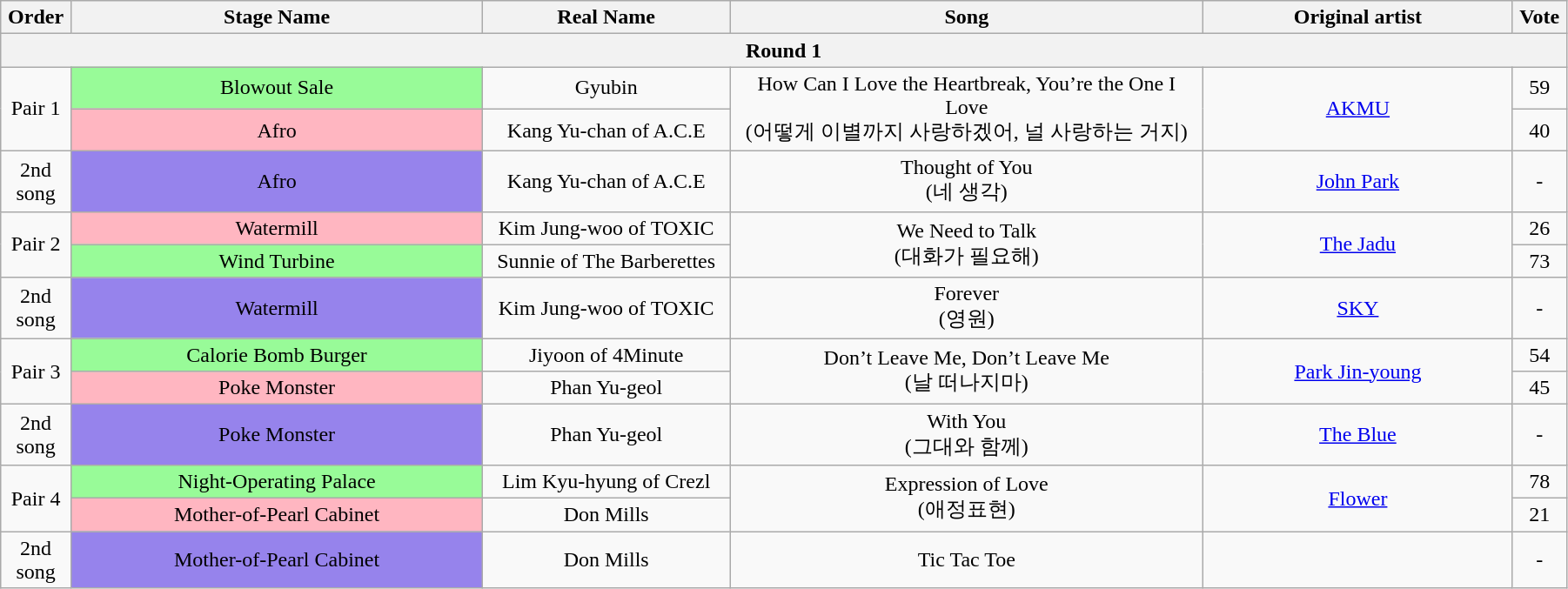<table class="wikitable" style="text-align:center; width:95%;">
<tr>
<th style="width:1%;">Order</th>
<th style="width:20%;">Stage Name</th>
<th style="width:12%;">Real Name</th>
<th style="width:23%;">Song</th>
<th style="width:15%;">Original artist</th>
<th style="width:1%;">Vote</th>
</tr>
<tr>
<th colspan=6>Round 1</th>
</tr>
<tr>
<td rowspan=2>Pair 1</td>
<td bgcolor="palegreen">Blowout Sale</td>
<td>Gyubin</td>
<td rowspan=2>How Can I Love the Heartbreak, You’re the One I Love<br>(어떻게 이별까지 사랑하겠어, 널 사랑하는 거지)</td>
<td rowspan=2><a href='#'>AKMU</a></td>
<td>59</td>
</tr>
<tr>
<td bgcolor="lightpink">Afro</td>
<td>Kang Yu-chan of A.C.E</td>
<td>40</td>
</tr>
<tr>
<td>2nd song</td>
<td bgcolor="#9683EC">Afro</td>
<td>Kang Yu-chan of A.C.E</td>
<td>Thought of You<br>(네 생각)</td>
<td><a href='#'>John Park</a></td>
<td>-</td>
</tr>
<tr>
<td rowspan=2>Pair 2</td>
<td bgcolor="lightpink">Watermill</td>
<td>Kim Jung-woo of TOXIC</td>
<td rowspan=2>We Need to Talk<br>(대화가 필요해)</td>
<td rowspan=2><a href='#'>The Jadu</a></td>
<td>26</td>
</tr>
<tr>
<td bgcolor="palegreen">Wind Turbine</td>
<td>Sunnie of The Barberettes</td>
<td>73</td>
</tr>
<tr>
<td>2nd song</td>
<td bgcolor="#9683EC">Watermill</td>
<td>Kim Jung-woo of TOXIC</td>
<td>Forever<br>(영원)</td>
<td><a href='#'>SKY</a></td>
<td>-</td>
</tr>
<tr>
<td rowspan=2>Pair 3</td>
<td bgcolor="palegreen">Calorie Bomb Burger</td>
<td>Jiyoon of 4Minute</td>
<td rowspan=2>Don’t Leave Me, Don’t Leave Me<br>(날 떠나지마)</td>
<td rowspan=2><a href='#'>Park Jin-young</a></td>
<td>54</td>
</tr>
<tr>
<td bgcolor="lightpink">Poke Monster</td>
<td>Phan Yu-geol</td>
<td>45</td>
</tr>
<tr>
<td>2nd song</td>
<td bgcolor="#9683EC">Poke Monster</td>
<td>Phan Yu-geol</td>
<td>With You<br>(그대와 함께)</td>
<td><a href='#'>The Blue</a></td>
<td>-</td>
</tr>
<tr>
<td rowspan=2>Pair 4</td>
<td bgcolor="palegreen">Night-Operating Palace</td>
<td>Lim Kyu-hyung of Crezl</td>
<td rowspan=2>Expression of Love<br>(애정표현)</td>
<td rowspan=2><a href='#'>Flower</a></td>
<td>78</td>
</tr>
<tr>
<td bgcolor="lightpink">Mother-of-Pearl Cabinet</td>
<td>Don Mills</td>
<td>21</td>
</tr>
<tr>
<td>2nd song</td>
<td bgcolor="#9683EC">Mother-of-Pearl Cabinet</td>
<td>Don Mills</td>
<td>Tic Tac Toe</td>
<td></td>
<td>-</td>
</tr>
</table>
